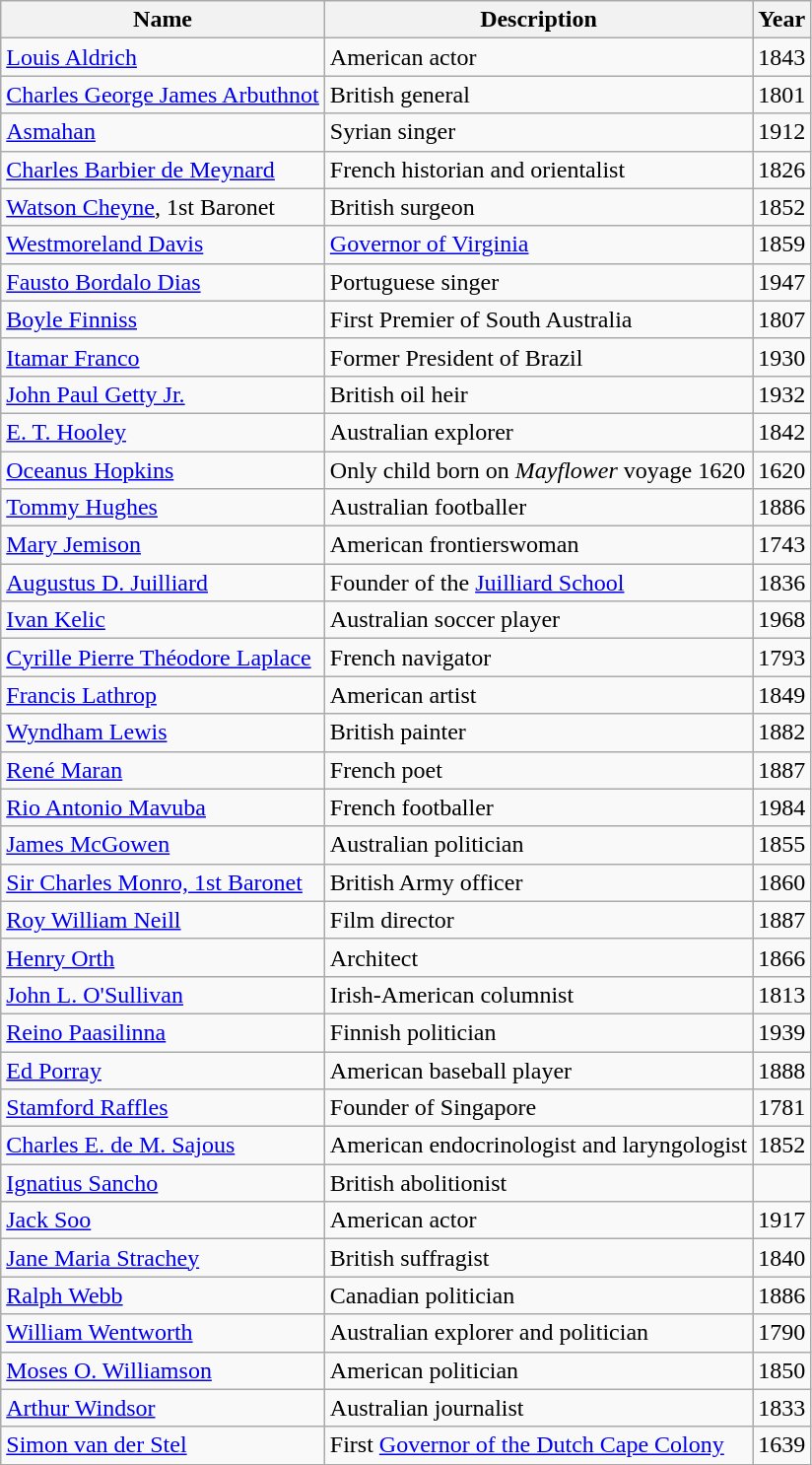<table class="wikitable sortable">
<tr>
<th>Name</th>
<th>Description</th>
<th>Year</th>
</tr>
<tr>
<td><a href='#'>Louis Aldrich</a></td>
<td>American actor</td>
<td>1843</td>
</tr>
<tr>
<td><a href='#'>Charles George James Arbuthnot</a></td>
<td>British general</td>
<td>1801</td>
</tr>
<tr>
<td><a href='#'>Asmahan</a></td>
<td>Syrian singer</td>
<td>1912</td>
</tr>
<tr>
<td><a href='#'>Charles Barbier de Meynard</a></td>
<td>French historian and orientalist</td>
<td>1826</td>
</tr>
<tr>
<td><a href='#'>Watson Cheyne</a>, 1st Baronet</td>
<td>British surgeon</td>
<td>1852</td>
</tr>
<tr>
<td><a href='#'>Westmoreland Davis</a></td>
<td><a href='#'>Governor of Virginia</a></td>
<td>1859</td>
</tr>
<tr>
<td><a href='#'>Fausto Bordalo Dias</a></td>
<td>Portuguese singer</td>
<td>1947</td>
</tr>
<tr>
<td><a href='#'>Boyle Finniss</a></td>
<td>First Premier of South Australia</td>
<td>1807</td>
</tr>
<tr>
<td><a href='#'>Itamar Franco</a></td>
<td>Former President of Brazil</td>
<td>1930</td>
</tr>
<tr>
<td><a href='#'>John Paul Getty Jr.</a></td>
<td>British oil heir</td>
<td>1932</td>
</tr>
<tr>
<td><a href='#'>E. T. Hooley</a></td>
<td>Australian explorer</td>
<td>1842</td>
</tr>
<tr>
<td><a href='#'>Oceanus Hopkins</a></td>
<td>Only child born on <em>Mayflower</em> voyage 1620</td>
<td>1620</td>
</tr>
<tr>
<td><a href='#'>Tommy Hughes</a></td>
<td>Australian footballer</td>
<td>1886</td>
</tr>
<tr>
<td><a href='#'>Mary Jemison</a></td>
<td>American frontierswoman</td>
<td>1743</td>
</tr>
<tr>
<td><a href='#'>Augustus D. Juilliard</a></td>
<td>Founder of the <a href='#'>Juilliard School</a></td>
<td>1836</td>
</tr>
<tr>
<td><a href='#'>Ivan Kelic</a></td>
<td>Australian soccer player</td>
<td>1968</td>
</tr>
<tr>
<td><a href='#'>Cyrille Pierre Théodore Laplace</a></td>
<td>French navigator</td>
<td>1793</td>
</tr>
<tr>
<td><a href='#'>Francis Lathrop</a></td>
<td>American artist</td>
<td>1849</td>
</tr>
<tr>
<td><a href='#'>Wyndham Lewis</a></td>
<td>British painter</td>
<td>1882</td>
</tr>
<tr>
<td><a href='#'>René Maran</a></td>
<td>French poet</td>
<td>1887</td>
</tr>
<tr>
<td><a href='#'>Rio Antonio Mavuba</a></td>
<td>French footballer</td>
<td>1984</td>
</tr>
<tr>
<td><a href='#'>James McGowen</a></td>
<td>Australian politician</td>
<td>1855</td>
</tr>
<tr>
<td><a href='#'>Sir Charles Monro, 1st Baronet</a></td>
<td>British Army officer</td>
<td>1860</td>
</tr>
<tr>
<td><a href='#'>Roy William Neill</a></td>
<td>Film director</td>
<td>1887</td>
</tr>
<tr>
<td><a href='#'>Henry Orth</a></td>
<td>Architect</td>
<td>1866</td>
</tr>
<tr>
<td><a href='#'>John L. O'Sullivan</a></td>
<td>Irish-American columnist</td>
<td>1813</td>
</tr>
<tr>
<td><a href='#'>Reino Paasilinna</a></td>
<td>Finnish politician</td>
<td>1939</td>
</tr>
<tr>
<td><a href='#'>Ed Porray</a></td>
<td>American baseball player</td>
<td>1888</td>
</tr>
<tr>
<td><a href='#'>Stamford Raffles</a></td>
<td>Founder of Singapore</td>
<td>1781</td>
</tr>
<tr>
<td><a href='#'>Charles E. de M. Sajous</a></td>
<td>American endocrinologist and laryngologist</td>
<td>1852</td>
</tr>
<tr>
<td><a href='#'>Ignatius Sancho</a></td>
<td>British abolitionist</td>
<td></td>
</tr>
<tr>
<td><a href='#'>Jack Soo</a></td>
<td>American actor</td>
<td>1917</td>
</tr>
<tr>
<td><a href='#'>Jane Maria Strachey</a></td>
<td>British suffragist</td>
<td>1840</td>
</tr>
<tr>
<td><a href='#'>Ralph Webb</a></td>
<td>Canadian politician</td>
<td>1886</td>
</tr>
<tr>
<td><a href='#'>William Wentworth</a></td>
<td>Australian explorer and politician</td>
<td>1790</td>
</tr>
<tr>
<td><a href='#'>Moses O. Williamson</a></td>
<td>American politician</td>
<td>1850</td>
</tr>
<tr>
<td><a href='#'>Arthur Windsor</a></td>
<td>Australian journalist</td>
<td>1833</td>
</tr>
<tr>
<td><a href='#'>Simon van der Stel</a></td>
<td>First <a href='#'>Governor of the Dutch Cape Colony</a></td>
<td>1639</td>
</tr>
</table>
